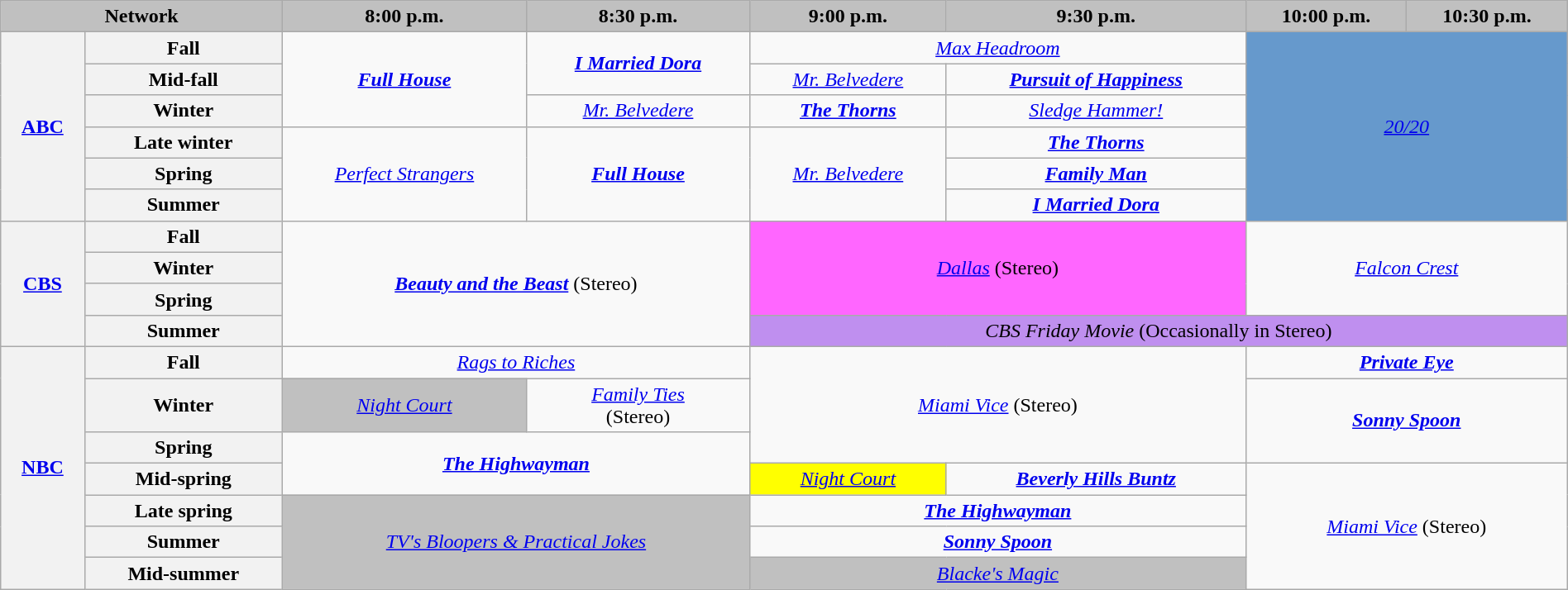<table class="wikitable" style="width:100%;margin-right:0;text-align:center">
<tr>
<th colspan="2" style="background-color:#C0C0C0;text-align:center">Network</th>
<th style="background-color:#C0C0C0;text-align:center">8:00 p.m.</th>
<th style="background-color:#C0C0C0;text-align:center">8:30 p.m.</th>
<th style="background-color:#C0C0C0;text-align:center">9:00 p.m.</th>
<th style="background-color:#C0C0C0;text-align:center">9:30 p.m.</th>
<th style="background-color:#C0C0C0;text-align:center">10:00 p.m.</th>
<th style="background-color:#C0C0C0;text-align:center">10:30 p.m.</th>
</tr>
<tr>
<th rowspan="6"><a href='#'>ABC</a></th>
<th>Fall</th>
<td rowspan="3"><strong><em><a href='#'>Full House</a></em></strong></td>
<td rowspan="2"><strong><em><a href='#'>I Married Dora</a></em></strong></td>
<td colspan="2"><em><a href='#'>Max Headroom</a></em></td>
<td rowspan="6" colspan="2" style="background:#6699CC;"><em><a href='#'>20/20</a></em></td>
</tr>
<tr>
<th>Mid-fall</th>
<td><em><a href='#'>Mr. Belvedere</a></em></td>
<td><strong><em><a href='#'>Pursuit of Happiness</a></em></strong></td>
</tr>
<tr>
<th>Winter</th>
<td><em><a href='#'>Mr. Belvedere</a></em></td>
<td><strong><em><a href='#'>The Thorns</a></em></strong></td>
<td><em><a href='#'>Sledge Hammer!</a></em></td>
</tr>
<tr>
<th>Late winter</th>
<td rowspan="3"><em><a href='#'>Perfect Strangers</a></em></td>
<td rowspan="3"><strong><em><a href='#'>Full House</a></em></strong></td>
<td rowspan="3"><em><a href='#'>Mr. Belvedere</a></em></td>
<td><strong><em><a href='#'>The Thorns</a></em></strong></td>
</tr>
<tr>
<th>Spring</th>
<td><strong><em><a href='#'>Family Man</a></em></strong></td>
</tr>
<tr>
<th>Summer</th>
<td><strong><em><a href='#'>I Married Dora</a></em></strong></td>
</tr>
<tr>
<th rowspan="4"><a href='#'>CBS</a></th>
<th>Fall</th>
<td rowspan="4" colspan="2"><strong><em><a href='#'>Beauty and the Beast</a></em></strong> (Stereo)</td>
<td style="background:#FF66FF;" rowspan="3" colspan="2"><em><a href='#'>Dallas</a></em> (Stereo) </td>
<td rowspan="3" colspan="2"><em><a href='#'>Falcon Crest</a></em></td>
</tr>
<tr>
<th>Winter</th>
</tr>
<tr>
<th>Spring</th>
</tr>
<tr>
<th>Summer</th>
<td colspan="4" style="background:#bf8fef;"><em>CBS Friday Movie</em> (Occasionally in Stereo)</td>
</tr>
<tr>
<th rowspan="7"><a href='#'>NBC</a></th>
<th>Fall</th>
<td colspan="2"><em><a href='#'>Rags to Riches</a></em></td>
<td rowspan="3" colspan="2"><em><a href='#'>Miami Vice</a></em> (Stereo)</td>
<td colspan="2"><strong><em><a href='#'>Private Eye</a></em></strong></td>
</tr>
<tr>
<th>Winter</th>
<td style="background:#C0C0C0;"><em><a href='#'>Night Court</a></em> </td>
<td><em><a href='#'>Family Ties</a></em><br>(Stereo)</td>
<td rowspan="2" colspan="2"><strong><em><a href='#'>Sonny Spoon</a></em></strong></td>
</tr>
<tr>
<th>Spring</th>
<td rowspan="2" colspan="2"><strong><em><a href='#'>The Highwayman</a></em></strong></td>
</tr>
<tr>
<th>Mid-spring</th>
<td style="background:#FFFF00;"><em><a href='#'>Night Court</a></em> </td>
<td><strong><em><a href='#'>Beverly Hills Buntz</a></em></strong></td>
<td rowspan="4" colspan="2"><em><a href='#'>Miami Vice</a></em> (Stereo)</td>
</tr>
<tr>
<th>Late spring</th>
<td style="background:#C0C0C0;" rowspan="3" colspan="2"><em><a href='#'>TV's Bloopers & Practical Jokes</a></em> </td>
<td colspan="2"><strong><em><a href='#'>The Highwayman</a></em></strong></td>
</tr>
<tr>
<th>Summer</th>
<td colspan="2"><strong><em><a href='#'>Sonny Spoon</a></em></strong></td>
</tr>
<tr>
<th>Mid-summer</th>
<td style="background:#C0C0C0;" colspan="2"><em><a href='#'>Blacke's Magic</a></em> </td>
</tr>
</table>
